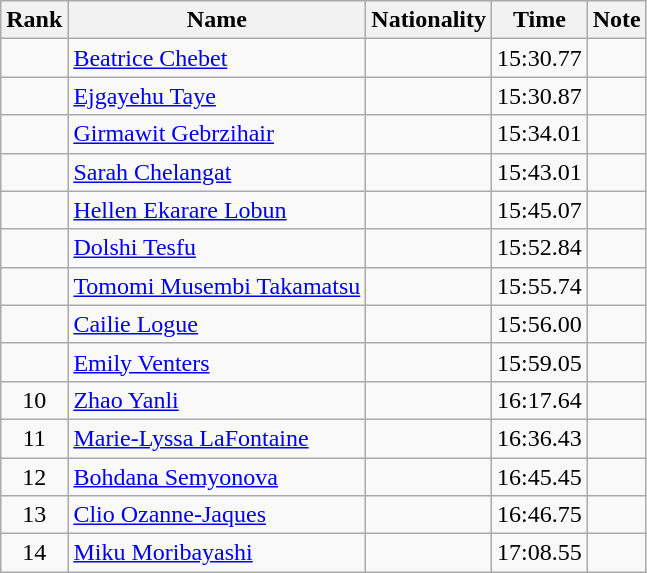<table class="wikitable sortable" style="text-align:center">
<tr>
<th>Rank</th>
<th>Name</th>
<th>Nationality</th>
<th>Time</th>
<th>Note</th>
</tr>
<tr>
<td></td>
<td align=left><a href='#'>Beatrice Chebet</a></td>
<td align=left></td>
<td>15:30.77</td>
<td></td>
</tr>
<tr>
<td></td>
<td align=left><a href='#'>Ejgayehu Taye</a></td>
<td align=left></td>
<td>15:30.87</td>
<td></td>
</tr>
<tr>
<td></td>
<td align=left><a href='#'>Girmawit Gebrzihair</a></td>
<td align=left></td>
<td>15:34.01</td>
<td></td>
</tr>
<tr>
<td></td>
<td align=left><a href='#'>Sarah Chelangat</a></td>
<td align=left></td>
<td>15:43.01</td>
<td></td>
</tr>
<tr>
<td></td>
<td align=left><a href='#'>Hellen Ekarare Lobun</a></td>
<td align=left></td>
<td>15:45.07</td>
<td></td>
</tr>
<tr>
<td></td>
<td align=left><a href='#'>Dolshi Tesfu</a></td>
<td align=left></td>
<td>15:52.84</td>
<td></td>
</tr>
<tr>
<td></td>
<td align=left><a href='#'>Tomomi Musembi Takamatsu</a></td>
<td align=left></td>
<td>15:55.74</td>
<td></td>
</tr>
<tr>
<td></td>
<td align=left><a href='#'>Cailie Logue</a></td>
<td align=left></td>
<td>15:56.00</td>
<td></td>
</tr>
<tr>
<td></td>
<td align=left><a href='#'>Emily Venters</a></td>
<td align=left></td>
<td>15:59.05</td>
<td></td>
</tr>
<tr>
<td>10</td>
<td align=left><a href='#'>Zhao Yanli</a></td>
<td align=left></td>
<td>16:17.64</td>
<td></td>
</tr>
<tr>
<td>11</td>
<td align=left><a href='#'>Marie-Lyssa LaFontaine</a></td>
<td align=left></td>
<td>16:36.43</td>
<td></td>
</tr>
<tr>
<td>12</td>
<td align=left><a href='#'>Bohdana Semyonova</a></td>
<td align=left></td>
<td>16:45.45</td>
<td></td>
</tr>
<tr>
<td>13</td>
<td align=left><a href='#'>Clio Ozanne-Jaques</a></td>
<td align=left></td>
<td>16:46.75</td>
<td></td>
</tr>
<tr>
<td>14</td>
<td align=left><a href='#'>Miku Moribayashi</a></td>
<td align=left></td>
<td>17:08.55</td>
<td></td>
</tr>
</table>
